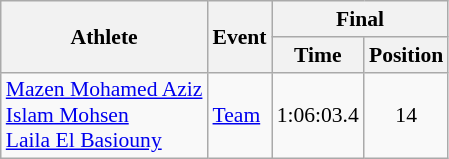<table class="wikitable" border="1" style="font-size:90%">
<tr>
<th rowspan=2>Athlete</th>
<th rowspan=2>Event</th>
<th colspan=2>Final</th>
</tr>
<tr>
<th>Time</th>
<th>Position</th>
</tr>
<tr>
<td rowspan=1><a href='#'>Mazen Mohamed Aziz</a><br><a href='#'>Islam Mohsen</a><br><a href='#'>Laila El Basiouny</a></td>
<td><a href='#'>Team</a></td>
<td align=center>1:06:03.4</td>
<td align=center>14</td>
</tr>
</table>
